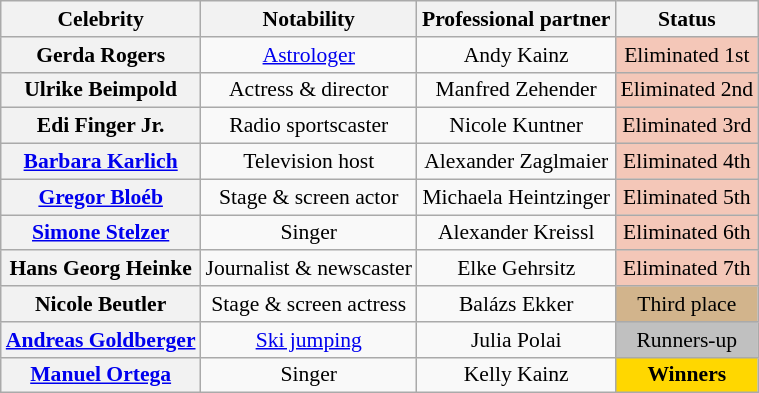<table class="wikitable sortable" style="text-align:center; font-size:90%">
<tr>
<th scope="col">Celebrity</th>
<th scope="col" class="unsortable">Notability</th>
<th scope="col">Professional partner</th>
<th scope="col">Status</th>
</tr>
<tr>
<th scope="row">Gerda Rogers</th>
<td><a href='#'>Astrologer</a></td>
<td>Andy Kainz</td>
<td bgcolor="f4c7b8">Eliminated 1st</td>
</tr>
<tr>
<th scope="row">Ulrike Beimpold</th>
<td>Actress & director</td>
<td>Manfred Zehender</td>
<td bgcolor="f4c7b8">Eliminated 2nd</td>
</tr>
<tr>
<th scope="row">Edi Finger Jr.</th>
<td>Radio sportscaster</td>
<td>Nicole Kuntner</td>
<td bgcolor="f4c7b8">Eliminated 3rd</td>
</tr>
<tr>
<th scope="row"><a href='#'>Barbara Karlich</a></th>
<td>Television host</td>
<td>Alexander Zaglmaier</td>
<td bgcolor="f4c7b8">Eliminated 4th</td>
</tr>
<tr>
<th scope="row"><a href='#'>Gregor Bloéb</a></th>
<td>Stage & screen actor</td>
<td>Michaela Heintzinger</td>
<td bgcolor="f4c7b8">Eliminated 5th</td>
</tr>
<tr>
<th scope="row"><a href='#'>Simone Stelzer</a></th>
<td>Singer</td>
<td>Alexander Kreissl</td>
<td bgcolor="f4c7b8">Eliminated 6th</td>
</tr>
<tr>
<th scope="row">Hans Georg Heinke</th>
<td>Journalist & newscaster</td>
<td>Elke Gehrsitz</td>
<td bgcolor="f4c7b8">Eliminated 7th</td>
</tr>
<tr>
<th scope="row">Nicole Beutler</th>
<td>Stage & screen actress</td>
<td>Balázs Ekker</td>
<td bgcolor="tan">Third place</td>
</tr>
<tr>
<th scope="row"><a href='#'>Andreas Goldberger</a></th>
<td><a href='#'>Ski jumping</a></td>
<td>Julia Polai</td>
<td bgcolor="silver">Runners-up</td>
</tr>
<tr>
<th scope="row"><a href='#'>Manuel Ortega</a></th>
<td>Singer</td>
<td>Kelly Kainz</td>
<td bgcolor="gold"><strong>Winners</strong></td>
</tr>
</table>
